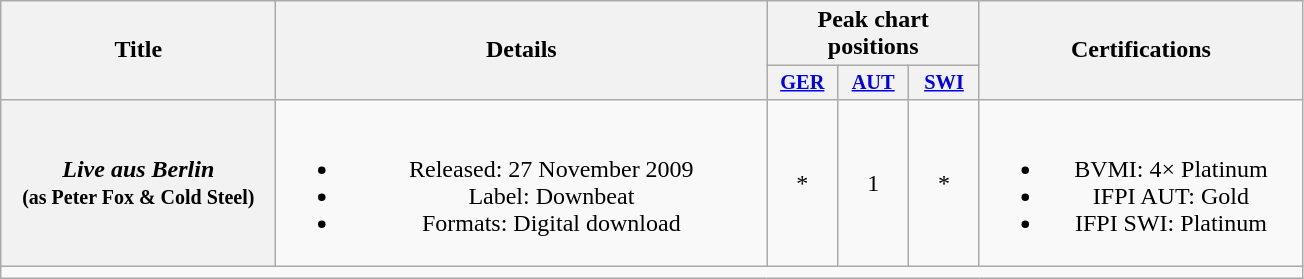<table class="wikitable plainrowheaders" style="text-align:center;">
<tr>
<th scope="col" rowspan="2" style="width:11em;">Title</th>
<th scope="col" rowspan="2" style="width:20em;">Details</th>
<th scope="col" colspan="3">Peak chart positions</th>
<th scope="col" rowspan="2" style="width:13em;">Certifications</th>
</tr>
<tr>
<th scope="col" style="width:3em;font-size:85%;"><a href='#'>GER</a><br></th>
<th scope="col" style="width:3em;font-size:85%;"><a href='#'>AUT</a><br></th>
<th scope="col" style="width:3em;font-size:85%;"><a href='#'>SWI</a><br></th>
</tr>
<tr>
<th scope="row"><em>Live aus Berlin</em><br><small>(as Peter Fox & Cold Steel)</small></th>
<td><br><ul><li>Released: 27 November 2009</li><li>Label: Downbeat</li><li>Formats: Digital download</li></ul></td>
<td>*</td>
<td>1</td>
<td>*</td>
<td><br><ul><li>BVMI: 4× Platinum</li><li>IFPI AUT: Gold</li><li>IFPI SWI: Platinum</li></ul></td>
</tr>
<tr>
<td colspan="6"></td>
</tr>
</table>
